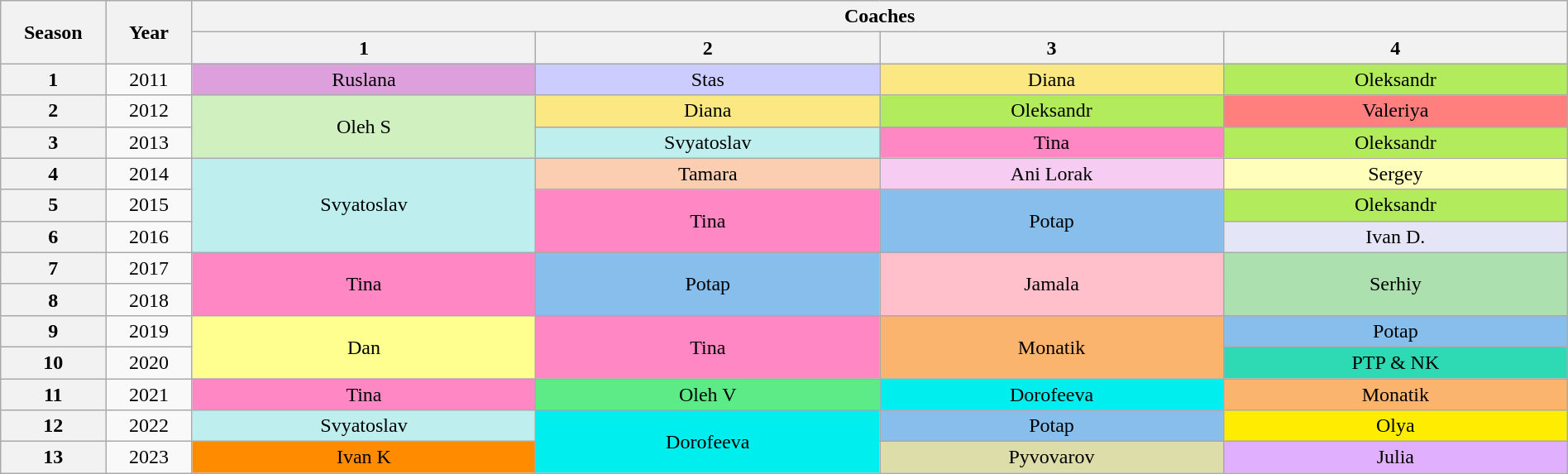<table class="wikitable collapsible collapsed" style="text-align:center; width:100%">
<tr>
<th width="2%" rowspan="2">Season</th>
<th width="2%" rowspan="2">Year</th>
<th colspan="5">Coaches</th>
</tr>
<tr>
<th width="10%">1</th>
<th width="10%">2</th>
<th width="10%">3</th>
<th width="10%">4</th>
</tr>
<tr>
<th>1</th>
<td>2011</td>
<td style="background:#dda0dd">Ruslana</td>
<td style="background:#ccccff">Stas</td>
<td style="background:#FCE883">Diana</td>
<td style="background:#B2EC5D">Oleksandr</td>
</tr>
<tr>
<th>2</th>
<td>2012</td>
<td rowspan="2" style="background:#d0f0c0">Oleh S</td>
<td style="background:#FCE883">Diana</td>
<td style="background:#B2EC5D">Oleksandr</td>
<td style="background:#ff7f7f">Valeriya</td>
</tr>
<tr>
<th>3</th>
<td>2013</td>
<td style="background:#bfeeee">Svyatoslav</td>
<td style="background:#FF87C3">Tina</td>
<td style="background:#B2EC5D">Oleksandr</td>
</tr>
<tr>
<th>4</th>
<td>2014</td>
<td rowspan="3" style="background:#bfeeee">Svyatoslav</td>
<td style="background:#fbceb1">Tamara</td>
<td style="background:#f7ccf2">Ani Lorak</td>
<td style="background:#ffffbb">Sergey</td>
</tr>
<tr>
<th>5</th>
<td>2015</td>
<td rowspan="2" style="background:#FF87C3">Tina</td>
<td rowspan="2" style="background:#87beeb">Potap</td>
<td style="background:#B2EC5D">Oleksandr</td>
</tr>
<tr>
<th>6</th>
<td>2016</td>
<td style="background:#e5e5f8">Ivan D.</td>
</tr>
<tr>
<th>7</th>
<td>2017</td>
<td rowspan="2" style="background:#FF87C3">Tina</td>
<td rowspan="2" style="background:#87beeb">Potap</td>
<td rowspan="2" style="background: pink">Jamala</td>
<td rowspan="2" style="background:#ace1af">Serhiy</td>
</tr>
<tr>
<th>8</th>
<td>2018</td>
</tr>
<tr>
<th>9</th>
<td>2019</td>
<td rowspan="2" style="background:#FFFF90">Dan</td>
<td rowspan="2" style="background:#FF87C3">Tina</td>
<td rowspan="2" style="background:#fbb46e">Monatik</td>
<td style="background:#87beeb">Potap</td>
</tr>
<tr>
<th>10</th>
<td>2020</td>
<td style="background:#2ddab4">PTP & NK</td>
</tr>
<tr>
<th>11</th>
<td>2021</td>
<td style="background:#FF87C3">Tina</td>
<td style="background:#5deb87">Oleh V</td>
<td style="background:#00eeee">Dorofeeva</td>
<td style="background:#fbb46e">Monatik</td>
</tr>
<tr>
<th>12</th>
<td>2022</td>
<td style="background:#bfeeee">Svyatoslav</td>
<td rowspan="2" style="background:#00eeee">Dorofeeva</td>
<td style="background:#87beeb">Potap</td>
<td style="background:#ffed00">Olya</td>
</tr>
<tr>
<th>13</th>
<td>2023</td>
<td style="background:#FF8C00">Ivan K</td>
<td style="background:#ddddaa">Pyvovarov</td>
<td style="background:#E0B0FF">Julia</td>
</tr>
</table>
